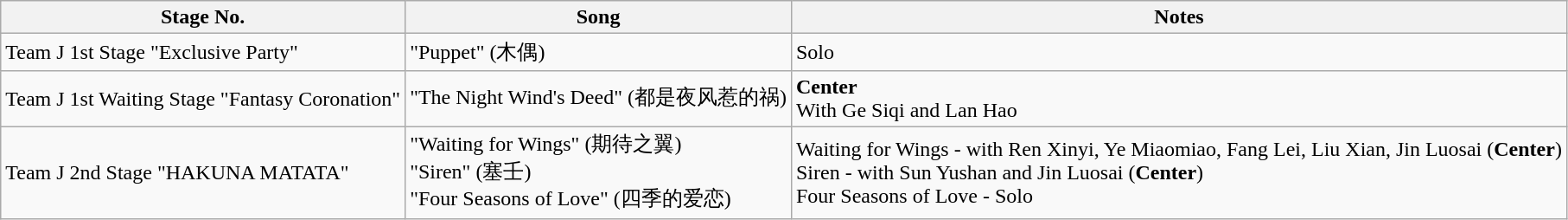<table class="wikitable">
<tr>
<th>Stage No.</th>
<th>Song</th>
<th>Notes</th>
</tr>
<tr>
<td>Team J 1st Stage "Exclusive Party"</td>
<td>"Puppet" (木偶)</td>
<td>Solo</td>
</tr>
<tr>
<td>Team J 1st Waiting Stage "Fantasy Coronation"</td>
<td>"The Night Wind's Deed" (都是夜风惹的祸)</td>
<td><strong>Center</strong><br> With Ge Siqi and Lan Hao</td>
</tr>
<tr>
<td>Team J 2nd Stage "HAKUNA MATATA"</td>
<td>"Waiting for Wings" (期待之翼)<br>"Siren" (塞壬)<br>"Four Seasons of Love" (四季的爱恋)</td>
<td>Waiting for Wings - with Ren Xinyi, Ye Miaomiao, Fang Lei, Liu Xian, Jin Luosai (<strong>Center</strong>)<br>Siren - with Sun Yushan and Jin Luosai (<strong>Center</strong>)<br>Four Seasons of Love - Solo</td>
</tr>
</table>
